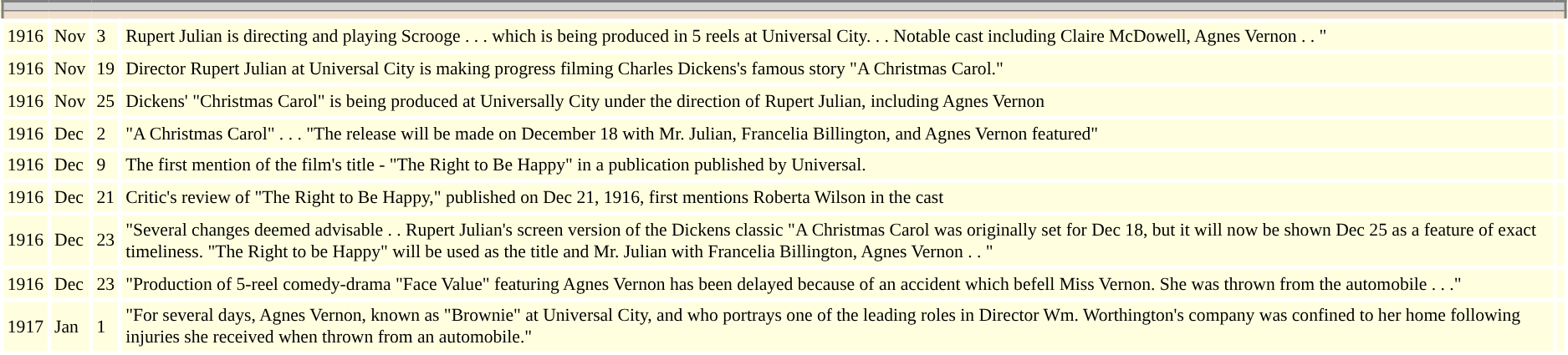<table class="wikitable sortable" style="background:lightyellow; border:2px solid gray;font-size:90%">
<tr>
<th colspan="18" style="border:1px solid #808080;background:lightgrey;"></th>
</tr>
<tr>
<th style="border:0px solid #FFFAF5; background:#F2E0CE"></th>
<th style="border:0px solid #FFFAF5; background:#F2E0CE"></th>
<th style="border:0px solid #FFFAF5; background:#F2E0CE"></th>
<th style="border:0px solid #FFFAF5; background:#F2E0CE"></th>
<th style="border:0px solid #FFFAF5; background:#F2E0CE"></th>
</tr>
<tr>
<td style="border:3px solid #FFFFFF">1916</td>
<td style="border:3px solid #FFFFFF">Nov</td>
<td style="border:3px solid #FFFFFF">3</td>
<td style="border:3px solid #FFFFFF">Rupert Julian is directing and playing Scrooge . . . which is being produced in 5 reels at Universal City. . . Notable cast including Claire McDowell, Agnes Vernon . . "</td>
<td style="border:3px solid #FFFFFF"></td>
</tr>
<tr>
<td style="border:3px solid #FFFFFF">1916</td>
<td style="border:3px solid #FFFFFF">Nov</td>
<td style="border:3px solid #FFFFFF">19</td>
<td style="border:3px solid #FFFFFF">Director Rupert Julian at Universal City is making progress filming Charles Dickens's famous story "A Christmas Carol."</td>
<td style="border:3px solid #FFFFFF"></td>
</tr>
<tr>
<td style="border:3px solid #FFFFFF">1916</td>
<td style="border:3px solid #FFFFFF">Nov</td>
<td style="border:3px solid #FFFFFF">25</td>
<td style="border:3px solid #FFFFFF">Dickens' "Christmas Carol" is being produced at Universally City under the direction of Rupert Julian, including Agnes Vernon</td>
<td style="border:3px solid #FFFFFF"></td>
</tr>
<tr>
<td style="border:3px solid #FFFFFF">1916</td>
<td style="border:3px solid #FFFFFF">Dec</td>
<td style="border:3px solid #FFFFFF">2</td>
<td style="border:3px solid #FFFFFF">"A Christmas Carol" . . . "The release will be made on December 18 with Mr. Julian, Francelia Billington, and Agnes Vernon featured"</td>
<td style="border:3px solid #FFFFFF"></td>
</tr>
<tr>
<td style="border:3px solid #FFFFFF">1916</td>
<td style="border:3px solid #FFFFFF">Dec</td>
<td style="border:3px solid #FFFFFF">9</td>
<td style="border:3px solid #FFFFFF">The first mention of the film's title -  "The Right to Be Happy" in a publication published by Universal.</td>
<td style="border:3px solid #FFFFFF"></td>
</tr>
<tr>
<td style="border:3px solid #FFFFFF">1916</td>
<td style="border:3px solid #FFFFFF">Dec</td>
<td style="border:3px solid #FFFFFF">21</td>
<td style="border:3px solid #FFFFFF">Critic's review of "The Right to Be Happy," published on Dec 21, 1916, first mentions Roberta Wilson in the cast</td>
<td style="border:3px solid #FFFFFF"></td>
</tr>
<tr>
<td style="border:3px solid #FFFFFF">1916</td>
<td style="border:3px solid #FFFFFF">Dec</td>
<td style="border:3px solid #FFFFFF">23</td>
<td style="border:3px solid #FFFFFF">"Several changes deemed advisable . . Rupert Julian's screen version of the Dickens classic "A Christmas Carol was originally set for Dec 18, but it will now be shown Dec 25 as a feature of exact timeliness. "The Right to be Happy" will be used as the title and Mr. Julian with Francelia Billington, Agnes Vernon . . "</td>
<td style="border:3px solid #FFFFFF"></td>
</tr>
<tr>
<td style="border:3px solid #FFFFFF">1916</td>
<td style="border:3px solid #FFFFFF">Dec</td>
<td style="border:3px solid #FFFFFF">23</td>
<td style="border:3px solid #FFFFFF">"Production of 5-reel comedy-drama "Face Value" featuring Agnes Vernon has been delayed because of an accident which befell Miss Vernon. She was thrown from the automobile . . ."</td>
<td style="border:3px solid #FFFFFF"></td>
</tr>
<tr>
<td style="border:3px solid #FFFFFF">1917</td>
<td style="border:3px solid #FFFFFF">Jan</td>
<td style="border:3px solid #FFFFFF">1</td>
<td style="border:3px solid #FFFFFF">"For several days, Agnes Vernon, known as "Brownie" at Universal City, and who portrays one of the leading roles in Director Wm. Worthington's company was confined to her home following injuries she received when thrown from an automobile."</td>
<td style="border:3px solid #FFFFFF"></td>
</tr>
</table>
